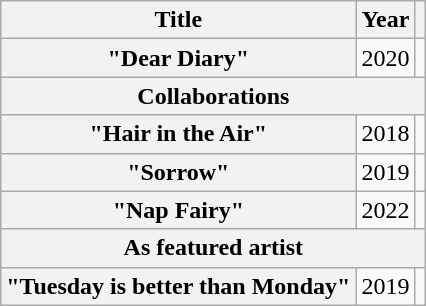<table class="wikitable plainrowheaders" style="text-align:center">
<tr>
<th scope="col">Title</th>
<th scope="col">Year</th>
<th scope="col"></th>
</tr>
<tr>
<th scope="row">"Dear Diary"</th>
<td>2020</td>
<td style="text-align:center"></td>
</tr>
<tr>
<th colspan="3">Collaborations</th>
</tr>
<tr>
<th scope="row">"Hair in the Air"<br></th>
<td>2018</td>
<td style="text-align:center"></td>
</tr>
<tr>
<th scope="row">"Sorrow"<br></th>
<td>2019</td>
<td style="text-align:center"></td>
</tr>
<tr>
<th scope="row">"Nap Fairy"<br></th>
<td>2022</td>
<td style="text-align:center"></td>
</tr>
<tr>
<th colspan="3">As featured artist</th>
</tr>
<tr>
<th scope="row">"Tuesday is better than Monday"<br></th>
<td>2019</td>
<td style="text-align:center"></td>
</tr>
</table>
